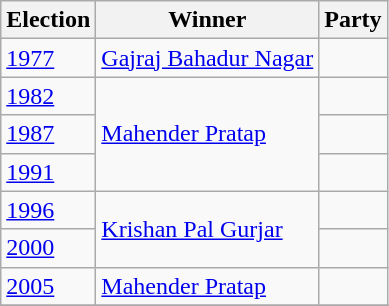<table class="wikitable sortable">
<tr>
<th>Election</th>
<th>Winner</th>
<th colspan=2>Party</th>
</tr>
<tr>
<td><a href='#'>1977</a></td>
<td><a href='#'>Gajraj Bahadur Nagar</a></td>
<td></td>
</tr>
<tr>
<td><a href='#'>1982</a></td>
<td rowspan=3><a href='#'>Mahender Pratap</a></td>
<td></td>
</tr>
<tr>
<td><a href='#'>1987</a></td>
<td></td>
</tr>
<tr>
<td><a href='#'>1991</a></td>
</tr>
<tr>
<td><a href='#'>1996</a></td>
<td rowspan=2><a href='#'>Krishan Pal Gurjar</a></td>
<td></td>
</tr>
<tr>
<td><a href='#'>2000</a></td>
</tr>
<tr>
<td><a href='#'>2005</a></td>
<td><a href='#'>Mahender Pratap</a></td>
<td></td>
</tr>
<tr>
</tr>
</table>
